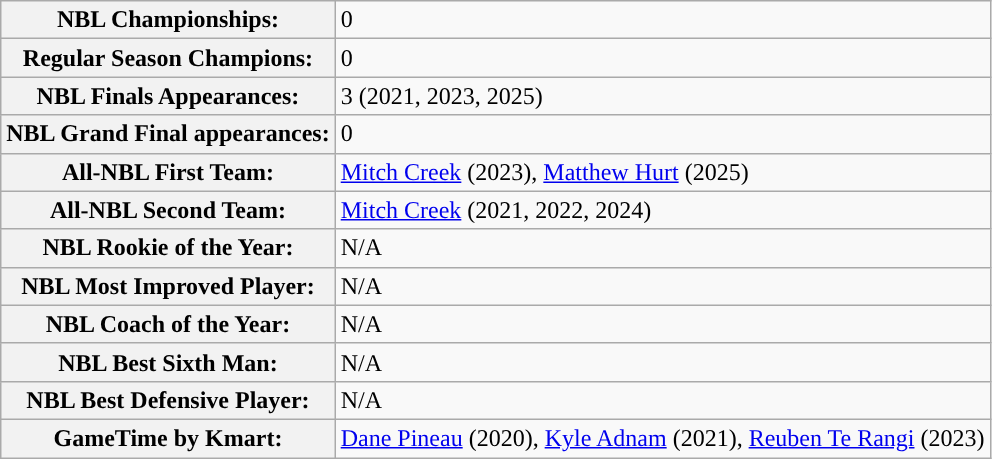<table class="wikitable">
<tr align=left>
<th>NBL Championships:</th>
<td>0</td>
</tr>
<tr>
<th>Regular Season Champions:</th>
<td>0</td>
</tr>
<tr>
<th>NBL Finals Appearances:</th>
<td>3 (2021, 2023, 2025)</td>
</tr>
<tr>
<th>NBL Grand Final appearances:</th>
<td>0</td>
</tr>
<tr>
<th>All-NBL First Team:</th>
<td><a href='#'>Mitch Creek</a> (2023), <a href='#'>Matthew Hurt</a> (2025)</td>
</tr>
<tr>
<th>All-NBL Second Team:</th>
<td><a href='#'>Mitch Creek</a> (2021, 2022, 2024)</td>
</tr>
<tr>
<th>NBL Rookie of the Year:</th>
<td>N/A</td>
</tr>
<tr>
<th>NBL Most Improved Player:</th>
<td>N/A</td>
</tr>
<tr>
<th>NBL Coach of the Year:</th>
<td>N/A</td>
</tr>
<tr>
<th>NBL Best Sixth Man:</th>
<td>N/A</td>
</tr>
<tr>
<th>NBL Best Defensive Player:</th>
<td>N/A</td>
</tr>
<tr>
<th>GameTime by Kmart:</th>
<td><a href='#'>Dane Pineau</a> (2020), <a href='#'>Kyle Adnam</a> (2021), <a href='#'>Reuben Te Rangi</a> (2023)</td>
</tr>
</table>
